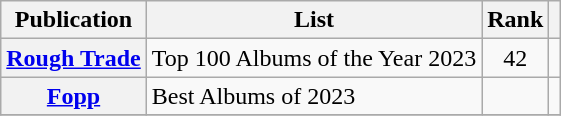<table class="wikitable sortable plainrowheaders">
<tr>
<th scope="col">Publication</th>
<th scope="col">List</th>
<th scope="col" data-sort-type="number">Rank</th>
<th scope="col" class="unsortable"></th>
</tr>
<tr>
<th scope="row"><a href='#'>Rough Trade</a></th>
<td>Top 100 Albums of the Year 2023</td>
<td style="text-align:center;">42</td>
<td></td>
</tr>
<tr>
<th scope="row"><a href='#'>Fopp</a></th>
<td>Best Albums of 2023</td>
<td></td>
<td></td>
</tr>
<tr>
</tr>
</table>
